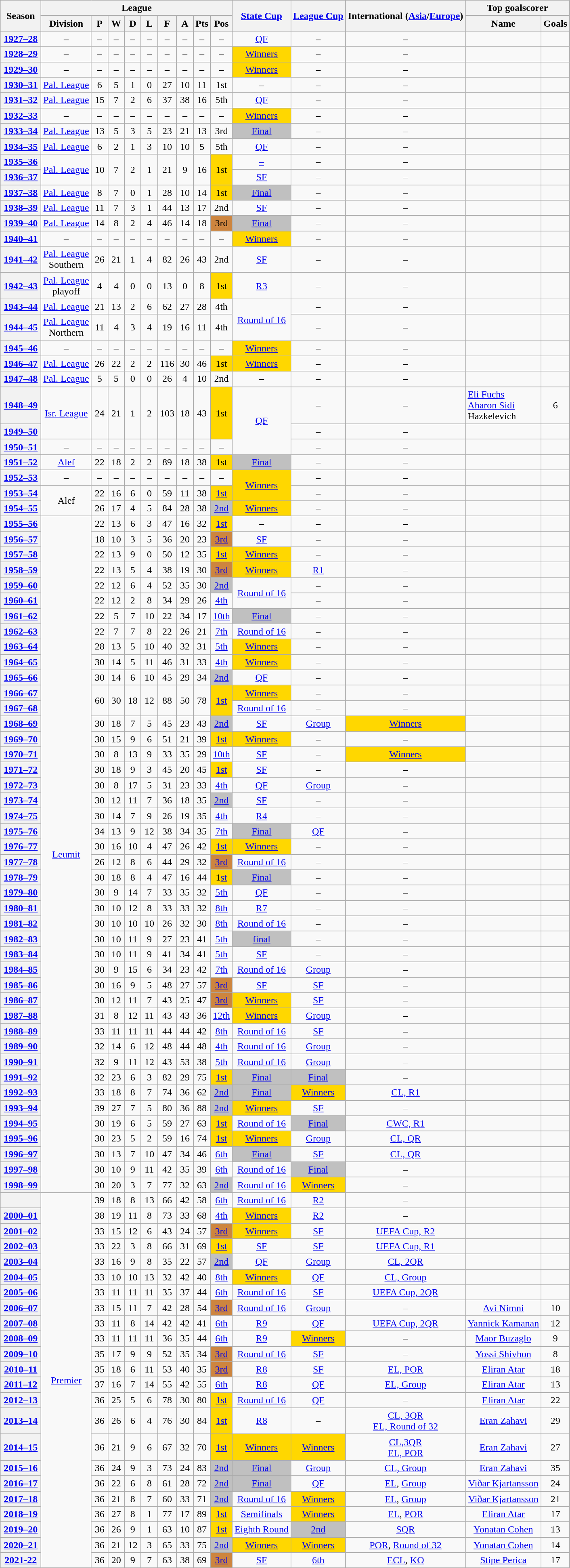<table class="wikitable" style="text-align: center">
<tr>
<th rowspan=2 width="60">Season</th>
<th colspan=9>League</th>
<th rowspan=2><a href='#'>State Cup</a></th>
<th rowspan=2><a href='#'>League Cup</a></th>
<th rowspan=2>International (<a href='#'>Asia</a>/<a href='#'>Europe</a>)</th>
<th colspan=2>Top goalscorer</th>
</tr>
<tr>
<th>Division</th>
<th width="20">P</th>
<th width="20">W</th>
<th width="20">D</th>
<th width="20">L</th>
<th width="20">F</th>
<th width="20">A</th>
<th width="20">Pts</th>
<th>Pos</th>
<th>Name</th>
<th>Goals</th>
</tr>
<tr>
<th><a href='#'>1927–28</a></th>
<td>–</td>
<td>–</td>
<td>–</td>
<td>–</td>
<td>–</td>
<td>–</td>
<td>–</td>
<td>–</td>
<td>–</td>
<td><a href='#'>QF</a></td>
<td>–</td>
<td>–</td>
<td></td>
<td></td>
</tr>
<tr>
<th><a href='#'>1928–29</a></th>
<td>–</td>
<td>–</td>
<td>–</td>
<td>–</td>
<td>–</td>
<td>–</td>
<td>–</td>
<td>–</td>
<td>–</td>
<td bgcolor=gold><a href='#'>Winners</a></td>
<td>–</td>
<td>–</td>
<td></td>
<td></td>
</tr>
<tr>
<th><a href='#'>1929–30</a></th>
<td>–</td>
<td>–</td>
<td>–</td>
<td>–</td>
<td>–</td>
<td>–</td>
<td>–</td>
<td>–</td>
<td>–</td>
<td bgcolor=gold><a href='#'>Winners</a> </td>
<td>–</td>
<td>–</td>
<td></td>
<td></td>
</tr>
<tr>
<th><a href='#'>1930–31</a></th>
<td><a href='#'>Pal. League</a><br></td>
<td>6</td>
<td>5</td>
<td>1</td>
<td>0</td>
<td>27</td>
<td>10</td>
<td>11</td>
<td>1st</td>
<td>–</td>
<td>–</td>
<td>–</td>
<td></td>
<td></td>
</tr>
<tr>
<th><a href='#'>1931–32</a></th>
<td><a href='#'>Pal. League</a></td>
<td>15</td>
<td>7</td>
<td>2</td>
<td>6</td>
<td>37</td>
<td>38</td>
<td>16</td>
<td>5th</td>
<td><a href='#'>QF</a></td>
<td>–</td>
<td>–</td>
<td></td>
<td></td>
</tr>
<tr>
<th><a href='#'>1932–33</a></th>
<td>–</td>
<td>–</td>
<td>–</td>
<td>–</td>
<td>–</td>
<td>–</td>
<td>–</td>
<td>–</td>
<td>–</td>
<td bgcolor=gold><a href='#'>Winners</a></td>
<td>–</td>
<td>–</td>
<td></td>
<td></td>
</tr>
<tr>
<th><a href='#'>1933–34</a></th>
<td><a href='#'>Pal. League</a></td>
<td>13</td>
<td>5</td>
<td>3</td>
<td>5</td>
<td>23</td>
<td>21</td>
<td>13</td>
<td>3rd</td>
<td bgcolor=silver><a href='#'>Final</a></td>
<td>–</td>
<td>–</td>
<td></td>
<td></td>
</tr>
<tr>
<th><a href='#'>1934–35</a></th>
<td><a href='#'>Pal. League</a> <br></td>
<td>6</td>
<td>2</td>
<td>1</td>
<td>3</td>
<td>10</td>
<td>10</td>
<td>5</td>
<td>5th</td>
<td><a href='#'>QF</a></td>
<td>–</td>
<td>–</td>
<td></td>
<td></td>
</tr>
<tr>
<th><a href='#'>1935–36</a></th>
<td rowspan=2><a href='#'>Pal. League</a> <br></td>
<td rowspan=2>10</td>
<td rowspan=2>7</td>
<td rowspan=2>2</td>
<td rowspan=2>1</td>
<td rowspan=2>21</td>
<td rowspan=2>9</td>
<td rowspan=2>16</td>
<td rowspan=2 bgcolor=gold>1st</td>
<td><a href='#'>–</a> </td>
<td>–</td>
<td>–</td>
<td></td>
<td></td>
</tr>
<tr>
<th><a href='#'>1936–37</a></th>
<td><a href='#'>SF</a></td>
<td>–</td>
<td>–</td>
<td></td>
<td></td>
</tr>
<tr>
<th><a href='#'>1937–38</a></th>
<td><a href='#'>Pal. League</a></td>
<td>8</td>
<td>7</td>
<td>0</td>
<td>1</td>
<td>28</td>
<td>10</td>
<td>14</td>
<td bgcolor=gold>1st</td>
<td bgcolor=silver><a href='#'>Final</a></td>
<td>–</td>
<td>–</td>
<td></td>
<td></td>
</tr>
<tr>
<th><a href='#'>1938–39</a></th>
<td><a href='#'>Pal. League</a> <br></td>
<td>11</td>
<td>7</td>
<td>3</td>
<td>1</td>
<td>44</td>
<td>13</td>
<td>17</td>
<td>2nd</td>
<td><a href='#'>SF</a></td>
<td>–</td>
<td>–</td>
<td></td>
<td></td>
</tr>
<tr>
<th><a href='#'>1939–40</a></th>
<td><a href='#'>Pal. League</a></td>
<td>14</td>
<td>8</td>
<td>2</td>
<td>4</td>
<td>46</td>
<td>14</td>
<td>18</td>
<td bgcolor=Peru>3rd</td>
<td bgcolor=silver><a href='#'>Final</a></td>
<td>–</td>
<td>–</td>
<td></td>
<td></td>
</tr>
<tr>
<th><a href='#'>1940–41</a></th>
<td>–</td>
<td>–</td>
<td>–</td>
<td>–</td>
<td>–</td>
<td>–</td>
<td>–</td>
<td>–</td>
<td>–</td>
<td bgcolor=gold><a href='#'>Winners</a></td>
<td>–</td>
<td>–</td>
<td></td>
<td></td>
</tr>
<tr>
<th><a href='#'>1941–42</a></th>
<td><a href='#'>Pal. League</a> <br>Southern<br></td>
<td>26</td>
<td>21</td>
<td>1</td>
<td>4</td>
<td>82</td>
<td>26</td>
<td>43</td>
<td>2nd</td>
<td><a href='#'>SF</a> </td>
<td>–</td>
<td>–</td>
<td></td>
<td></td>
</tr>
<tr>
<th><a href='#'>1942–43</a></th>
<td><a href='#'>Pal. League</a> <br>playoff</td>
<td>4</td>
<td>4</td>
<td>0</td>
<td>0</td>
<td>13</td>
<td>0</td>
<td>8</td>
<td bgcolor=gold>1st</td>
<td><a href='#'>R3</a></td>
<td>–</td>
<td>–</td>
<td></td>
<td></td>
</tr>
<tr>
<th><a href='#'>1943–44</a></th>
<td><a href='#'>Pal. League</a></td>
<td>21</td>
<td>13</td>
<td>2</td>
<td>6</td>
<td>62</td>
<td>27</td>
<td>28</td>
<td>4th</td>
<td rowspan=2><a href='#'>Round of 16</a> </td>
<td>–</td>
<td>–</td>
<td></td>
<td></td>
</tr>
<tr>
<th><a href='#'>1944–45</a></th>
<td><a href='#'>Pal. League</a> <br> Northern</td>
<td>11</td>
<td>4</td>
<td>3</td>
<td>4</td>
<td>19</td>
<td>16</td>
<td>11</td>
<td>4th</td>
<td>–</td>
<td>–</td>
<td></td>
<td></td>
</tr>
<tr>
<th><a href='#'>1945–46</a></th>
<td>–</td>
<td>–</td>
<td>–</td>
<td>–</td>
<td>–</td>
<td>–</td>
<td>–</td>
<td>–</td>
<td>–</td>
<td bgcolor=gold><a href='#'>Winners</a></td>
<td>–</td>
<td>–</td>
<td></td>
<td></td>
</tr>
<tr>
<th><a href='#'>1946–47</a></th>
<td><a href='#'>Pal. League</a></td>
<td>26</td>
<td>22</td>
<td>2</td>
<td>2</td>
<td>116</td>
<td>30</td>
<td>46</td>
<td bgcolor=gold>1st</td>
<td bgcolor=gold><a href='#'>Winners</a></td>
<td>–</td>
<td>–</td>
<td></td>
<td></td>
</tr>
<tr>
<th><a href='#'>1947–48</a></th>
<td><a href='#'>Pal. League</a><br></td>
<td>5</td>
<td>5</td>
<td>0</td>
<td>0</td>
<td>26</td>
<td>4</td>
<td>10</td>
<td>2nd</td>
<td>–</td>
<td>–</td>
<td>–</td>
<td></td>
<td></td>
</tr>
<tr>
<th><a href='#'>1948–49</a></th>
<td rowspan=2><a href='#'>Isr. League</a><br></td>
<td rowspan=2>24</td>
<td rowspan=2>21</td>
<td rowspan=2>1</td>
<td rowspan=2>2</td>
<td rowspan=2>103</td>
<td rowspan=2>18</td>
<td rowspan=2>43</td>
<td rowspan=2 bgcolor=gold>1st</td>
<td rowspan=3><a href='#'>QF</a> </td>
<td>–</td>
<td>–</td>
<td align=left><a href='#'>Eli Fuchs</a><br><a href='#'>Aharon Sidi</a><br>Hazkelevich</td>
<td>6</td>
</tr>
<tr>
<th><a href='#'>1949–50</a></th>
<td>–</td>
<td>–</td>
<td></td>
<td></td>
</tr>
<tr>
<th><a href='#'>1950–51</a></th>
<td>–</td>
<td>–</td>
<td>–</td>
<td>–</td>
<td>–</td>
<td>–</td>
<td>–</td>
<td>–</td>
<td>–</td>
<td>–</td>
<td>–</td>
<td></td>
<td></td>
</tr>
<tr>
<th><a href='#'>1951–52</a></th>
<td><a href='#'>Alef</a></td>
<td>22</td>
<td>18</td>
<td>2</td>
<td>2</td>
<td>89</td>
<td>18</td>
<td>38</td>
<td bgcolor=gold>1st</td>
<td bgcolor=silver><a href='#'>Final</a></td>
<td>–</td>
<td>–</td>
<td></td>
<td></td>
</tr>
<tr>
<th><a href='#'>1952–53</a></th>
<td>–</td>
<td>–</td>
<td>–</td>
<td>–</td>
<td>–</td>
<td>–</td>
<td>–</td>
<td>–</td>
<td>–</td>
<td rowspan=2 bgcolor=gold><a href='#'>Winners</a></td>
<td>–</td>
<td>–</td>
<td></td>
<td></td>
</tr>
<tr>
<th><a href='#'>1953–54</a></th>
<td rowspan=2>Alef</td>
<td>22</td>
<td>16</td>
<td>6</td>
<td>0</td>
<td>59</td>
<td>11</td>
<td>38</td>
<td bgcolor=gold><a href='#'>1st</a></td>
<td>–</td>
<td>–</td>
<td></td>
<td></td>
</tr>
<tr>
<th><a href='#'>1954–55</a></th>
<td>26</td>
<td>17</td>
<td>4</td>
<td>5</td>
<td>84</td>
<td>28</td>
<td>38</td>
<td bgcolor=silver><a href='#'>2nd</a></td>
<td bgcolor=gold><a href='#'>Winners</a></td>
<td>–</td>
<td>–</td>
<td></td>
<td></td>
</tr>
<tr>
<th><a href='#'>1955–56</a></th>
<td rowspan=44><a href='#'>Leumit</a></td>
<td>22</td>
<td>13</td>
<td>6</td>
<td>3</td>
<td>47</td>
<td>16</td>
<td>32</td>
<td bgcolor=gold><a href='#'>1st</a></td>
<td>–</td>
<td>–</td>
<td>–</td>
<td></td>
<td></td>
</tr>
<tr>
<th><a href='#'>1956–57</a></th>
<td>18</td>
<td>10</td>
<td>3</td>
<td>5</td>
<td>36</td>
<td>20</td>
<td>23</td>
<td bgcolor=Peru><a href='#'>3rd</a></td>
<td><a href='#'>SF</a></td>
<td>–</td>
<td>–</td>
<td></td>
<td></td>
</tr>
<tr>
<th><a href='#'>1957–58</a></th>
<td>22</td>
<td>13</td>
<td>9</td>
<td>0</td>
<td>50</td>
<td>12</td>
<td>35</td>
<td bgcolor=gold><a href='#'>1st</a></td>
<td bgcolor=gold><a href='#'>Winners</a></td>
<td>–</td>
<td>–</td>
<td></td>
<td></td>
</tr>
<tr>
<th><a href='#'>1958–59</a></th>
<td>22</td>
<td>13</td>
<td>5</td>
<td>4</td>
<td>38</td>
<td>19</td>
<td>30</td>
<td bgcolor=Peru><a href='#'>3rd</a></td>
<td bgcolor=gold><a href='#'>Winners</a></td>
<td><a href='#'>R1</a></td>
<td>–</td>
<td></td>
<td></td>
</tr>
<tr>
<th><a href='#'>1959–60</a></th>
<td>22</td>
<td>12</td>
<td>6</td>
<td>4</td>
<td>52</td>
<td>35</td>
<td>30</td>
<td bgcolor=silver><a href='#'>2nd</a></td>
<td rowspan=2><a href='#'>Round of 16</a></td>
<td>–</td>
<td>–</td>
<td></td>
<td></td>
</tr>
<tr>
<th><a href='#'>1960–61</a></th>
<td>22</td>
<td>12</td>
<td>2</td>
<td>8</td>
<td>34</td>
<td>29</td>
<td>26</td>
<td><a href='#'>4th</a></td>
<td>–</td>
<td>–</td>
<td></td>
<td></td>
</tr>
<tr>
<th><a href='#'>1961–62</a></th>
<td>22</td>
<td>5</td>
<td>7</td>
<td>10</td>
<td>22</td>
<td>34</td>
<td>17</td>
<td><a href='#'>10th</a></td>
<td bgcolor=silver><a href='#'>Final</a></td>
<td>–</td>
<td>–</td>
<td></td>
<td></td>
</tr>
<tr>
<th><a href='#'>1962–63</a></th>
<td>22</td>
<td>7</td>
<td>7</td>
<td>8</td>
<td>22</td>
<td>26</td>
<td>21</td>
<td><a href='#'>7th</a></td>
<td><a href='#'>Round of 16</a></td>
<td>–</td>
<td>–</td>
<td></td>
<td></td>
</tr>
<tr>
<th><a href='#'>1963–64</a></th>
<td>28</td>
<td>13</td>
<td>5</td>
<td>10</td>
<td>40</td>
<td>32</td>
<td>31</td>
<td><a href='#'>5th</a></td>
<td bgcolor=gold><a href='#'>Winners</a></td>
<td>–</td>
<td>–</td>
<td></td>
<td></td>
</tr>
<tr>
<th><a href='#'>1964–65</a></th>
<td>30</td>
<td>14</td>
<td>5</td>
<td>11</td>
<td>46</td>
<td>31</td>
<td>33</td>
<td><a href='#'>4th</a></td>
<td bgcolor=gold><a href='#'>Winners</a></td>
<td>–</td>
<td>–</td>
<td></td>
<td></td>
</tr>
<tr>
<th><a href='#'>1965–66</a></th>
<td>30</td>
<td>14</td>
<td>6</td>
<td>10</td>
<td>45</td>
<td>29</td>
<td>34</td>
<td bgcolor=silver><a href='#'>2nd</a></td>
<td><a href='#'>QF</a></td>
<td>–</td>
<td>–</td>
<td></td>
<td></td>
</tr>
<tr>
<th><a href='#'>1966–67</a></th>
<td rowspan=2>60</td>
<td rowspan=2>30</td>
<td rowspan=2>18</td>
<td rowspan=2>12</td>
<td rowspan=2>88</td>
<td rowspan=2>50</td>
<td rowspan=2>78</td>
<td rowspan=2 bgcolor=gold><a href='#'>1st</a></td>
<td bgcolor=gold><a href='#'>Winners</a></td>
<td>–</td>
<td>–</td>
<td></td>
<td></td>
</tr>
<tr>
<th><a href='#'>1967–68</a></th>
<td><a href='#'>Round of 16</a></td>
<td>–</td>
<td>–</td>
<td></td>
<td></td>
</tr>
<tr>
<th><a href='#'>1968–69</a></th>
<td>30</td>
<td>18</td>
<td>7</td>
<td>5</td>
<td>45</td>
<td>23</td>
<td>43</td>
<td bgcolor=silver><a href='#'>2nd</a></td>
<td><a href='#'>SF</a></td>
<td><a href='#'>Group</a></td>
<td bgcolor=gold><a href='#'>Winners</a></td>
<td></td>
<td></td>
</tr>
<tr>
<th><a href='#'>1969–70</a></th>
<td>30</td>
<td>15</td>
<td>9</td>
<td>6</td>
<td>51</td>
<td>21</td>
<td>39</td>
<td bgcolor=gold><a href='#'>1st</a></td>
<td bgcolor=gold><a href='#'>Winners</a></td>
<td>–</td>
<td>–</td>
<td></td>
<td></td>
</tr>
<tr>
<th><a href='#'>1970–71</a></th>
<td>30</td>
<td>8</td>
<td>13</td>
<td>9</td>
<td>33</td>
<td>35</td>
<td>29</td>
<td><a href='#'>10th</a></td>
<td><a href='#'>SF</a></td>
<td>–</td>
<td bgcolor=gold><a href='#'>Winners</a></td>
<td></td>
<td></td>
</tr>
<tr>
<th><a href='#'>1971–72</a></th>
<td>30</td>
<td>18</td>
<td>9</td>
<td>3</td>
<td>45</td>
<td>20</td>
<td>45</td>
<td bgcolor=gold><a href='#'>1st</a></td>
<td><a href='#'>SF</a></td>
<td>–</td>
<td>–</td>
<td></td>
<td></td>
</tr>
<tr>
<th><a href='#'>1972–73</a></th>
<td>30</td>
<td>8</td>
<td>17</td>
<td>5</td>
<td>31</td>
<td>23</td>
<td>33</td>
<td><a href='#'>4th</a></td>
<td><a href='#'>QF</a></td>
<td><a href='#'>Group</a></td>
<td>–</td>
<td></td>
<td></td>
</tr>
<tr>
<th><a href='#'>1973–74</a></th>
<td>30</td>
<td>12</td>
<td>11</td>
<td>7</td>
<td>36</td>
<td>18</td>
<td>35</td>
<td bgcolor=silver><a href='#'>2nd</a></td>
<td><a href='#'>SF</a></td>
<td>–</td>
<td>–</td>
<td></td>
<td></td>
</tr>
<tr>
<th><a href='#'>1974–75</a></th>
<td>30</td>
<td>14</td>
<td>7</td>
<td>9</td>
<td>26</td>
<td>19</td>
<td>35</td>
<td><a href='#'>4th</a></td>
<td><a href='#'>R4</a></td>
<td>–</td>
<td>–</td>
<td></td>
<td></td>
</tr>
<tr>
<th><a href='#'>1975–76</a></th>
<td>34</td>
<td>13</td>
<td>9</td>
<td>12</td>
<td>38</td>
<td>34</td>
<td>35</td>
<td><a href='#'>7th</a></td>
<td bgcolor=silver><a href='#'>Final</a></td>
<td><a href='#'>QF</a></td>
<td>–</td>
<td></td>
<td></td>
</tr>
<tr>
<th><a href='#'>1976–77</a></th>
<td>30</td>
<td>16</td>
<td>10</td>
<td>4</td>
<td>47</td>
<td>26</td>
<td>42</td>
<td bgcolor=gold><a href='#'>1st</a></td>
<td bgcolor=gold><a href='#'>Winners</a></td>
<td>–</td>
<td>–</td>
<td></td>
<td></td>
</tr>
<tr>
<th><a href='#'>1977–78</a></th>
<td>26</td>
<td>12</td>
<td>8</td>
<td>6</td>
<td>44</td>
<td>29</td>
<td>32</td>
<td bgcolor=Peru><a href='#'>3rd</a></td>
<td><a href='#'>Round of 16</a></td>
<td>–</td>
<td>–</td>
<td></td>
<td></td>
</tr>
<tr>
<th><a href='#'>1978–79</a></th>
<td>30</td>
<td>18</td>
<td>8</td>
<td>4</td>
<td>47</td>
<td>16</td>
<td>44</td>
<td bgcolor=gold>1<a href='#'>st</a></td>
<td bgcolor=silver><a href='#'>Final</a></td>
<td>–</td>
<td>–</td>
<td></td>
<td></td>
</tr>
<tr>
<th><a href='#'>1979–80</a></th>
<td>30</td>
<td>9</td>
<td>14</td>
<td>7</td>
<td>33</td>
<td>35</td>
<td>32</td>
<td><a href='#'>5th</a></td>
<td><a href='#'>QF</a></td>
<td>–</td>
<td>–</td>
<td></td>
<td></td>
</tr>
<tr>
<th><a href='#'>1980–81</a></th>
<td>30</td>
<td>10</td>
<td>12</td>
<td>8</td>
<td>33</td>
<td>33</td>
<td>32</td>
<td><a href='#'>8th</a></td>
<td><a href='#'>R7</a></td>
<td>–</td>
<td>–</td>
<td></td>
<td></td>
</tr>
<tr>
<th><a href='#'>1981–82</a></th>
<td>30</td>
<td>10</td>
<td>10</td>
<td>10</td>
<td>26</td>
<td>32</td>
<td>30</td>
<td><a href='#'>8th</a></td>
<td><a href='#'>Round of 16</a></td>
<td>–</td>
<td>–</td>
<td></td>
<td></td>
</tr>
<tr>
<th><a href='#'>1982–83</a></th>
<td>30</td>
<td>10</td>
<td>11</td>
<td>9</td>
<td>27</td>
<td>23</td>
<td>41</td>
<td><a href='#'>5th</a></td>
<td bgcolor=silver><a href='#'>final</a></td>
<td>–</td>
<td>–</td>
<td></td>
<td></td>
</tr>
<tr>
<th><a href='#'>1983–84</a></th>
<td>30</td>
<td>10</td>
<td>11</td>
<td>9</td>
<td>41</td>
<td>34</td>
<td>41</td>
<td><a href='#'>5th</a></td>
<td><a href='#'>SF</a></td>
<td>–</td>
<td>–</td>
<td></td>
<td></td>
</tr>
<tr>
<th><a href='#'>1984–85</a></th>
<td>30</td>
<td>9</td>
<td>15</td>
<td>6</td>
<td>34</td>
<td>23</td>
<td>42</td>
<td><a href='#'>7th</a></td>
<td><a href='#'>Round of 16</a></td>
<td><a href='#'>Group</a></td>
<td>–</td>
<td></td>
<td></td>
</tr>
<tr>
<th><a href='#'>1985–86</a></th>
<td>30</td>
<td>16</td>
<td>9</td>
<td>5</td>
<td>48</td>
<td>27</td>
<td>57</td>
<td bgcolor=Peru><a href='#'>3rd</a></td>
<td><a href='#'>SF</a></td>
<td><a href='#'>SF</a></td>
<td>–</td>
<td></td>
<td></td>
</tr>
<tr>
<th><a href='#'>1986–87</a></th>
<td>30</td>
<td>12</td>
<td>11</td>
<td>7</td>
<td>43</td>
<td>25</td>
<td>47</td>
<td bgcolor=Peru><a href='#'>3rd</a></td>
<td bgcolor=gold><a href='#'>Winners</a></td>
<td><a href='#'>SF</a></td>
<td>–</td>
<td></td>
<td></td>
</tr>
<tr>
<th><a href='#'>1987–88</a></th>
<td>31</td>
<td>8</td>
<td>12</td>
<td>11</td>
<td>43</td>
<td>43</td>
<td>36</td>
<td><a href='#'>12th</a></td>
<td bgcolor=gold><a href='#'>Winners</a></td>
<td><a href='#'>Group</a></td>
<td>–</td>
<td></td>
<td></td>
</tr>
<tr>
<th><a href='#'>1988–89</a></th>
<td>33</td>
<td>11</td>
<td>11</td>
<td>11</td>
<td>44</td>
<td>44</td>
<td>42<br></td>
<td><a href='#'>8th</a></td>
<td><a href='#'>Round of 16</a></td>
<td><a href='#'>SF</a></td>
<td>–</td>
<td></td>
<td></td>
</tr>
<tr>
<th><a href='#'>1989–90</a></th>
<td>32</td>
<td>14</td>
<td>6</td>
<td>12</td>
<td>48</td>
<td>44</td>
<td>48</td>
<td><a href='#'>4th</a></td>
<td><a href='#'>Round of 16</a></td>
<td><a href='#'>Group</a></td>
<td>–</td>
<td></td>
<td></td>
</tr>
<tr>
<th><a href='#'>1990–91</a></th>
<td>32</td>
<td>9</td>
<td>11</td>
<td>12</td>
<td>43</td>
<td>53</td>
<td>38</td>
<td><a href='#'>5th</a></td>
<td><a href='#'>Round of 16</a></td>
<td><a href='#'>Group</a></td>
<td>–</td>
<td></td>
<td></td>
</tr>
<tr>
<th><a href='#'>1991–92</a></th>
<td>32</td>
<td>23</td>
<td>6</td>
<td>3</td>
<td>82</td>
<td>29</td>
<td>75</td>
<td bgcolor=gold><a href='#'>1st</a></td>
<td bgcolor=silver><a href='#'>Final</a></td>
<td bgcolor=silver><a href='#'>Final</a></td>
<td>–</td>
<td></td>
<td></td>
</tr>
<tr>
<th><a href='#'>1992–93</a></th>
<td>33</td>
<td>18</td>
<td>8</td>
<td>7</td>
<td>74</td>
<td>36</td>
<td>62</td>
<td bgcolor=silver><a href='#'>2nd</a></td>
<td bgcolor=silver><a href='#'>Final</a></td>
<td bgcolor=gold><a href='#'>Winners</a></td>
<td><a href='#'>CL, R1</a></td>
<td></td>
<td></td>
</tr>
<tr>
<th><a href='#'>1993–94</a></th>
<td>39</td>
<td>27</td>
<td>7</td>
<td>5</td>
<td>80</td>
<td>36</td>
<td>88</td>
<td bgcolor=silver><a href='#'>2nd</a></td>
<td bgcolor=gold><a href='#'>Winners</a></td>
<td><a href='#'>SF</a></td>
<td>–</td>
<td></td>
<td></td>
</tr>
<tr>
<th><a href='#'>1994–95</a></th>
<td>30</td>
<td>19</td>
<td>6</td>
<td>5</td>
<td>59</td>
<td>27</td>
<td>63</td>
<td bgcolor=gold><a href='#'>1st</a></td>
<td><a href='#'>Round of 16</a></td>
<td bgcolor=silver><a href='#'>Final</a></td>
<td><a href='#'>CWC, R1</a></td>
<td></td>
<td></td>
</tr>
<tr>
<th><a href='#'>1995–96</a></th>
<td>30</td>
<td>23</td>
<td>5</td>
<td>2</td>
<td>59</td>
<td>16</td>
<td>74</td>
<td bgcolor=gold><a href='#'>1st</a></td>
<td bgcolor=gold><a href='#'>Winners</a></td>
<td><a href='#'>Group</a></td>
<td><a href='#'>CL, QR</a></td>
<td></td>
<td></td>
</tr>
<tr>
<th><a href='#'>1996–97</a></th>
<td>30</td>
<td>13</td>
<td>7</td>
<td>10</td>
<td>47</td>
<td>34</td>
<td>46</td>
<td><a href='#'>6th</a></td>
<td bgcolor=silver><a href='#'>Final</a></td>
<td><a href='#'>SF</a></td>
<td><a href='#'>CL, QR</a></td>
<td></td>
<td></td>
</tr>
<tr>
<th><a href='#'>1997–98</a></th>
<td>30</td>
<td>10</td>
<td>9</td>
<td>11</td>
<td>42</td>
<td>35</td>
<td>39</td>
<td><a href='#'>6th</a></td>
<td><a href='#'>Round of 16</a></td>
<td bgcolor=silver><a href='#'>Final</a></td>
<td>–</td>
<td></td>
<td></td>
</tr>
<tr>
<th><a href='#'>1998–99</a></th>
<td>30</td>
<td>20</td>
<td>3</td>
<td>7</td>
<td>77</td>
<td>32</td>
<td>63</td>
<td bgcolor=silver><a href='#'>2nd</a></td>
<td><a href='#'>Round of 16</a></td>
<td bgcolor=gold><a href='#'>Winners</a></td>
<td>–</td>
<td></td>
<td></td>
</tr>
<tr>
<th></th>
<td rowspan=23><a href='#'>Premier</a></td>
<td>39</td>
<td>18</td>
<td>8</td>
<td>13</td>
<td>66</td>
<td>42</td>
<td>58</td>
<td><a href='#'>6th</a></td>
<td><a href='#'>Round of 16</a></td>
<td><a href='#'>R2</a></td>
<td>–</td>
<td></td>
<td></td>
</tr>
<tr>
<th><a href='#'>2000–01</a></th>
<td>38</td>
<td>19</td>
<td>11</td>
<td>8</td>
<td>73</td>
<td>33</td>
<td>68</td>
<td><a href='#'>4th</a></td>
<td bgcolor=gold><a href='#'>Winners</a></td>
<td><a href='#'>R2</a></td>
<td>–</td>
<td></td>
<td></td>
</tr>
<tr>
<th><a href='#'>2001–02</a></th>
<td>33</td>
<td>15</td>
<td>12</td>
<td>6</td>
<td>43</td>
<td>24</td>
<td>57</td>
<td bgcolor=Peru><a href='#'>3rd</a></td>
<td bgcolor=gold><a href='#'>Winners</a></td>
<td><a href='#'>SF</a></td>
<td><a href='#'>UEFA Cup, R2</a></td>
<td></td>
<td></td>
</tr>
<tr>
<th><a href='#'>2002–03</a></th>
<td>33</td>
<td>22</td>
<td>3</td>
<td>8</td>
<td>66</td>
<td>31</td>
<td>69</td>
<td bgcolor=gold><a href='#'>1st</a></td>
<td><a href='#'>SF</a></td>
<td><a href='#'>SF</a></td>
<td><a href='#'>UEFA Cup, R1</a></td>
<td></td>
<td></td>
</tr>
<tr>
<th><a href='#'>2003–04</a></th>
<td>33</td>
<td>16</td>
<td>9</td>
<td>8</td>
<td>35</td>
<td>22</td>
<td>57</td>
<td bgcolor=silver><a href='#'>2nd</a></td>
<td><a href='#'>QF</a></td>
<td><a href='#'>Group</a></td>
<td><a href='#'>CL, 2QR</a></td>
<td></td>
<td></td>
</tr>
<tr>
<th><a href='#'>2004–05</a></th>
<td>33</td>
<td>10</td>
<td>10</td>
<td>13</td>
<td>32</td>
<td>42</td>
<td>40</td>
<td><a href='#'>8th</a></td>
<td bgcolor=gold><a href='#'>Winners</a></td>
<td><a href='#'>QF</a></td>
<td><a href='#'>CL, Group</a></td>
<td></td>
<td></td>
</tr>
<tr>
<th><a href='#'>2005–06</a></th>
<td>33</td>
<td>11</td>
<td>11</td>
<td>11</td>
<td>35</td>
<td>37</td>
<td>44</td>
<td><a href='#'>6th</a></td>
<td><a href='#'>Round of 16</a></td>
<td><a href='#'>SF</a></td>
<td><a href='#'>UEFA Cup, 2QR</a></td>
<td></td>
<td></td>
</tr>
<tr>
<th><a href='#'>2006–07</a></th>
<td>33</td>
<td>15</td>
<td>11</td>
<td>7</td>
<td>42</td>
<td>28</td>
<td>54</td>
<td bgcolor=Peru><a href='#'>3rd</a></td>
<td><a href='#'>Round of 16</a></td>
<td><a href='#'>Group</a></td>
<td>–</td>
<td><a href='#'>Avi Nimni</a></td>
<td>10</td>
</tr>
<tr>
<th><a href='#'>2007–08</a></th>
<td>33</td>
<td>11</td>
<td>8</td>
<td>14</td>
<td>42</td>
<td>42</td>
<td>41</td>
<td><a href='#'>6th</a></td>
<td><a href='#'>R9</a></td>
<td><a href='#'>QF</a></td>
<td><a href='#'>UEFA Cup, 2QR</a></td>
<td> <a href='#'>Yannick Kamanan</a></td>
<td>12</td>
</tr>
<tr>
<th><a href='#'>2008–09</a></th>
<td>33</td>
<td>11</td>
<td>11</td>
<td>11</td>
<td>36</td>
<td>35</td>
<td>44</td>
<td><a href='#'>6th</a></td>
<td><a href='#'>R9</a></td>
<td bgcolor=gold><a href='#'>Winners</a></td>
<td>–</td>
<td><a href='#'>Maor Buzaglo</a></td>
<td>9</td>
</tr>
<tr>
<th><a href='#'>2009–10</a></th>
<td>35</td>
<td>17</td>
<td>9</td>
<td>9</td>
<td>52</td>
<td>35</td>
<td>34<br></td>
<td bgcolor=Peru><a href='#'>3rd</a></td>
<td><a href='#'>Round of 16</a></td>
<td><a href='#'>SF</a></td>
<td>–</td>
<td><a href='#'>Yossi Shivhon</a></td>
<td>8</td>
</tr>
<tr>
<th><a href='#'>2010–11</a></th>
<td>35</td>
<td>18</td>
<td>6</td>
<td>11</td>
<td>53</td>
<td>40</td>
<td>35<br></td>
<td bgcolor=Peru><a href='#'>3rd</a></td>
<td><a href='#'>R8</a></td>
<td><a href='#'>SF</a></td>
<td><a href='#'>EL, POR</a></td>
<td> <a href='#'>Eliran Atar</a></td>
<td>18</td>
</tr>
<tr>
<th><a href='#'>2011–12</a></th>
<td>37</td>
<td>16</td>
<td>7</td>
<td>14</td>
<td>55</td>
<td>42</td>
<td>55</td>
<td><a href='#'>6th</a></td>
<td><a href='#'>R8</a></td>
<td><a href='#'>QF</a></td>
<td><a href='#'>EL, Group</a></td>
<td> <a href='#'>Eliran Atar</a></td>
<td>13</td>
</tr>
<tr>
<th><a href='#'>2012–13</a></th>
<td>36</td>
<td>25</td>
<td>5</td>
<td>6</td>
<td>78</td>
<td>30</td>
<td>80</td>
<td bgcolor=gold><a href='#'>1st</a></td>
<td><a href='#'>Round of 16</a></td>
<td><a href='#'>QF</a></td>
<td>–</td>
<td> <a href='#'>Eliran Atar</a></td>
<td>22</td>
</tr>
<tr>
<th><a href='#'>2013–14</a></th>
<td>36</td>
<td>26</td>
<td>6</td>
<td>4</td>
<td>76</td>
<td>30</td>
<td>84</td>
<td bgcolor=gold><a href='#'>1st</a></td>
<td><a href='#'>R8</a></td>
<td>–</td>
<td><a href='#'>CL, 3QR</a><br><a href='#'>EL, Round of 32</a></td>
<td> <a href='#'>Eran Zahavi</a></td>
<td>29</td>
</tr>
<tr>
<th><a href='#'>2014–15</a></th>
<td>36</td>
<td>21</td>
<td>9</td>
<td>6</td>
<td>67</td>
<td>32</td>
<td>70</td>
<td bgcolor=gold><a href='#'>1st</a></td>
<td bgcolor=gold><a href='#'>Winners</a></td>
<td bgcolor=gold><a href='#'>Winners</a></td>
<td><a href='#'>CL,3QR</a><br><a href='#'>EL, POR</a></td>
<td> <a href='#'>Eran Zahavi</a></td>
<td>27</td>
</tr>
<tr>
<th><a href='#'>2015–16</a></th>
<td>36</td>
<td>24</td>
<td>9</td>
<td>3</td>
<td>73</td>
<td>24</td>
<td>83</td>
<td bgcolor=silver><a href='#'>2nd</a></td>
<td bgcolor=silver><a href='#'>Final</a></td>
<td><a href='#'>Group</a></td>
<td><a href='#'>CL, Group</a></td>
<td> <a href='#'>Eran Zahavi</a></td>
<td>35</td>
</tr>
<tr>
<th><a href='#'>2016–17</a></th>
<td>36</td>
<td>22</td>
<td>6</td>
<td>8</td>
<td>61</td>
<td>28</td>
<td>72</td>
<td bgcolor=silver><a href='#'>2nd</a></td>
<td bgcolor=silver><a href='#'>Final</a></td>
<td><a href='#'>QF</a></td>
<td><a href='#'>EL</a>, <a href='#'>Group</a></td>
<td> <a href='#'>Viðar Kjartansson</a></td>
<td>24</td>
</tr>
<tr>
<th><a href='#'>2017–18</a></th>
<td>36</td>
<td>21</td>
<td>8</td>
<td>7</td>
<td>60</td>
<td>33</td>
<td>71</td>
<td bgcolor=silver><a href='#'>2nd</a></td>
<td><a href='#'>Round of 16</a></td>
<td bgcolor=gold><a href='#'>Winners</a></td>
<td><a href='#'>EL</a>, <a href='#'>Group</a></td>
<td> <a href='#'>Viðar Kjartansson</a></td>
<td>21</td>
</tr>
<tr>
<th><a href='#'>2018–19</a></th>
<td>36</td>
<td>27</td>
<td>8</td>
<td>1</td>
<td>77</td>
<td>17</td>
<td>89</td>
<td bgcolor=gold><a href='#'>1st</a></td>
<td><a href='#'>Semifinals</a></td>
<td bgcolor=gold><a href='#'>Winners</a></td>
<td><a href='#'>EL</a>, <a href='#'>POR</a></td>
<td> <a href='#'>Eliran Atar</a></td>
<td>17</td>
</tr>
<tr>
<th><a href='#'>2019–20</a></th>
<td>36</td>
<td>26</td>
<td>9</td>
<td>1</td>
<td>63</td>
<td>10</td>
<td>87</td>
<td bgcolor=gold><a href='#'>1st</a></td>
<td><a href='#'>Eighth Round</a></td>
<td bgcolor=silver><a href='#'>2nd</a></td>
<td><a href='#'>SQR</a></td>
<td> <a href='#'>Yonatan Cohen</a></td>
<td>13</td>
</tr>
<tr>
<th><a href='#'>2020–21</a></th>
<td>36</td>
<td>21</td>
<td>12</td>
<td>3</td>
<td>65</td>
<td>33</td>
<td>75</td>
<td bgcolor=silver><a href='#'>2nd</a></td>
<td bgcolor=gold><a href='#'>Winners</a></td>
<td bgcolor=gold><a href='#'>Winners</a></td>
<td><a href='#'>POR</a>, <a href='#'>Round of 32</a></td>
<td> <a href='#'>Yonatan Cohen</a></td>
<td>14</td>
</tr>
<tr>
<th><a href='#'>2021-22</a></th>
<td>36</td>
<td>20</td>
<td>9</td>
<td>7</td>
<td>63</td>
<td>38</td>
<td>69</td>
<td bgcolor=Peru><a href='#'>3rd</a></td>
<td><a href='#'>SF</a></td>
<td><a href='#'>6th</a></td>
<td><a href='#'>ECL</a>, <a href='#'>KO</a></td>
<td> <a href='#'>Stipe Perica</a></td>
<td>17</td>
</tr>
</table>
